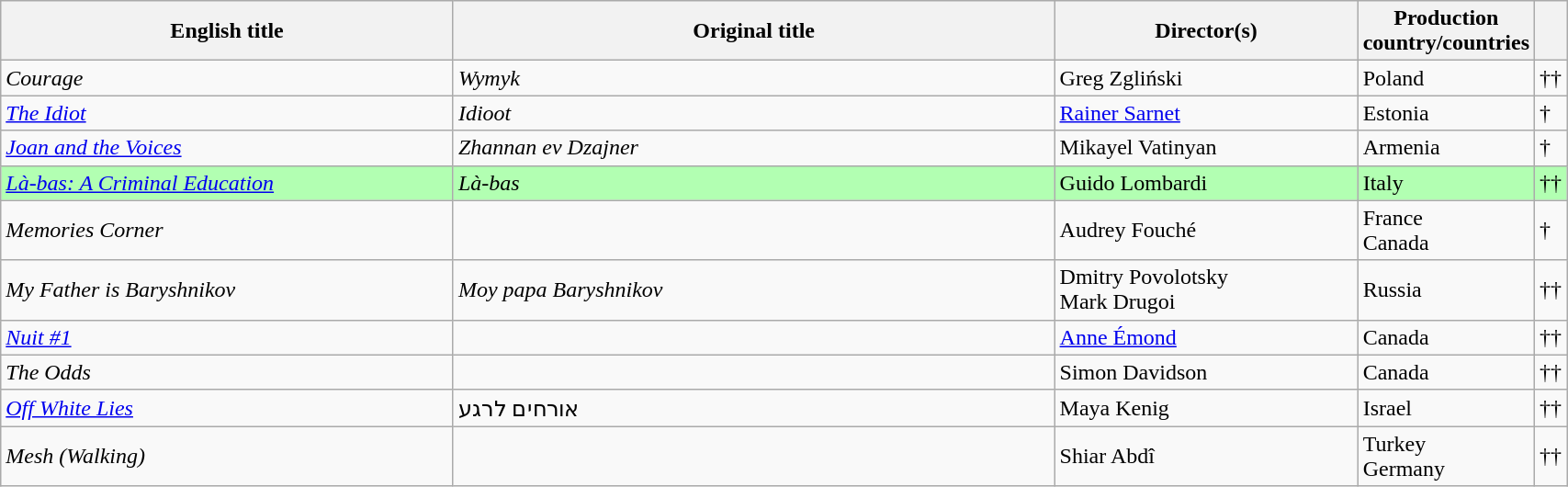<table class="sortable wikitable" width="90%" cellpadding="5">
<tr>
<th width="30%">English title</th>
<th width="40%">Original title</th>
<th width="20%">Director(s)</th>
<th width="10%">Production country/countries</th>
<th width="3%"></th>
</tr>
<tr>
<td><em>Courage</em></td>
<td><em>Wymyk</em></td>
<td>Greg Zgliński</td>
<td>Poland</td>
<td>††</td>
</tr>
<tr>
<td><em><a href='#'>The Idiot</a></em></td>
<td><em>Idioot</em></td>
<td><a href='#'>Rainer Sarnet</a></td>
<td>Estonia</td>
<td>†</td>
</tr>
<tr>
<td><em><a href='#'>Joan and the Voices</a></em></td>
<td><em>Zhannan ev Dzajner</em></td>
<td>Mikayel Vatinyan</td>
<td>Armenia</td>
<td>†</td>
</tr>
<tr style="background:#B2FFB2;">
<td><em><a href='#'>Là-bas: A Criminal Education</a></em></td>
<td><em>Là-bas</em></td>
<td>Guido Lombardi</td>
<td>Italy</td>
<td>††</td>
</tr>
<tr>
<td><em>Memories Corner</em></td>
<td></td>
<td>Audrey Fouché</td>
<td>France<br>Canada</td>
<td>†</td>
</tr>
<tr>
<td><em>My Father is Baryshnikov</em></td>
<td><em>Moy papa Baryshnikov</em></td>
<td>Dmitry Povolotsky<br>Mark Drugoi</td>
<td>Russia</td>
<td>††</td>
</tr>
<tr>
<td><em><a href='#'>Nuit #1</a></em></td>
<td></td>
<td><a href='#'>Anne Émond</a></td>
<td>Canada</td>
<td>††</td>
</tr>
<tr>
<td><em>The Odds</em></td>
<td></td>
<td>Simon Davidson</td>
<td>Canada</td>
<td>††</td>
</tr>
<tr>
<td><em><a href='#'>Off White Lies</a></em></td>
<td>אורחים לרגע</td>
<td>Maya Kenig</td>
<td>Israel</td>
<td>††</td>
</tr>
<tr>
<td><em>Mesh (Walking)</em></td>
<td></td>
<td>Shiar Abdî</td>
<td>Turkey<br>Germany</td>
<td>††</td>
</tr>
</table>
